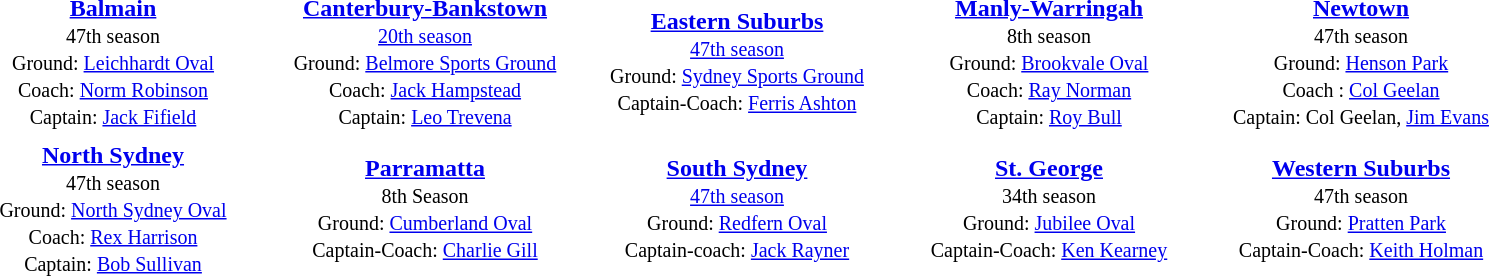<table class="toccolours" style="margin:auto; text-valign:center;" cellpadding="3" cellspacing="2">
<tr>
<th width=200></th>
<th width=200></th>
<th width=200></th>
<th width=200></th>
<th width=200></th>
</tr>
<tr>
<td style="text-align:center;"><strong><a href='#'>Balmain</a></strong><br><small>47th season<br>Ground: <a href='#'>Leichhardt Oval</a> <br>
Coach: <a href='#'>Norm Robinson</a><br>Captain: <a href='#'>Jack Fifield</a></small></td>
<td style="text-align:center;"><strong><a href='#'>Canterbury-Bankstown</a></strong><br><small><a href='#'>20th season</a><br>Ground: <a href='#'>Belmore Sports Ground</a><br>
Coach: <a href='#'>Jack Hampstead</a><br>Captain: <a href='#'>Leo Trevena</a></small></td>
<td style="text-align:center;"><strong><a href='#'>Eastern Suburbs</a></strong><br><small><a href='#'>47th season</a><br>Ground: <a href='#'>Sydney Sports Ground</a> <br>
Captain-Coach: <a href='#'>Ferris Ashton</a> </small></td>
<td style="text-align:center;"><strong><a href='#'>Manly-Warringah</a></strong><br><small>8th season<br>Ground: <a href='#'>Brookvale Oval</a><br>
Coach: <a href='#'>Ray Norman</a><br>Captain: <a href='#'>Roy Bull</a></small></td>
<td style="text-align:center;"><strong><a href='#'>Newtown</a></strong><br><small>47th season<br>Ground: <a href='#'>Henson Park</a> <br>
Coach : <a href='#'>Col Geelan</a><br>Captain: Col Geelan, <a href='#'>Jim Evans</a></small></td>
</tr>
<tr>
<td style="text-align:center;"><strong><a href='#'>North Sydney</a></strong><br><small>47th season<br>Ground: <a href='#'>North Sydney Oval</a><br>
Coach: <a href='#'>Rex Harrison</a><br>Captain: <a href='#'>Bob Sullivan</a></small></td>
<td style="text-align:center;"><strong><a href='#'>Parramatta</a></strong><br><small>8th Season<br>Ground: <a href='#'>Cumberland Oval</a><br>
Captain-Coach: <a href='#'>Charlie Gill</a></small></td>
<td style="text-align:center;"><strong><a href='#'>South Sydney</a></strong><br><small><a href='#'>47th season</a><br>Ground: <a href='#'>Redfern Oval</a><br>
Captain-coach: <a href='#'>Jack Rayner</a></small></td>
<td style="text-align:center;"><strong><a href='#'>St. George</a></strong><br><small>34th season<br>Ground: <a href='#'>Jubilee Oval</a><br>
Captain-Coach: <a href='#'>Ken Kearney</a> </small></td>
<td style="text-align:center;"><strong><a href='#'>Western Suburbs</a></strong><br><small>47th season<br>Ground: <a href='#'>Pratten Park</a><br>
Captain-Coach: <a href='#'>Keith Holman</a> </small></td>
</tr>
</table>
